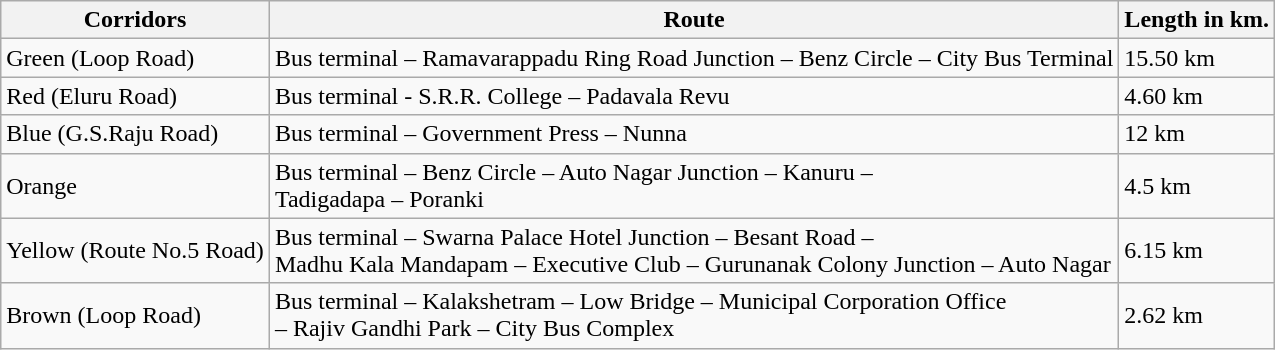<table class="wikitable">
<tr>
<th>Corridors</th>
<th>Route</th>
<th>Length in km.</th>
</tr>
<tr>
<td>Green (Loop Road)</td>
<td>Bus terminal – Ramavarappadu Ring Road Junction – Benz Circle – City Bus Terminal</td>
<td>15.50 km</td>
</tr>
<tr>
<td>Red (Eluru Road)</td>
<td>Bus terminal - S.R.R. College – Padavala Revu</td>
<td>4.60 km</td>
</tr>
<tr>
<td>Blue (G.S.Raju Road)</td>
<td>Bus terminal – Government Press – Nunna</td>
<td>12 km</td>
</tr>
<tr>
<td>Orange</td>
<td>Bus terminal – Benz Circle – Auto Nagar Junction – Kanuru –<br>Tadigadapa – Poranki</td>
<td>4.5 km</td>
</tr>
<tr>
<td>Yellow (Route No.5 Road)</td>
<td>Bus terminal – Swarna Palace Hotel Junction – Besant Road –<br>Madhu Kala Mandapam – Executive Club – Gurunanak Colony Junction – Auto Nagar</td>
<td>6.15 km</td>
</tr>
<tr>
<td>Brown (Loop Road)</td>
<td>Bus terminal – Kalakshetram – Low Bridge – Municipal Corporation Office<br>– Rajiv Gandhi Park – City Bus Complex</td>
<td>2.62 km</td>
</tr>
</table>
